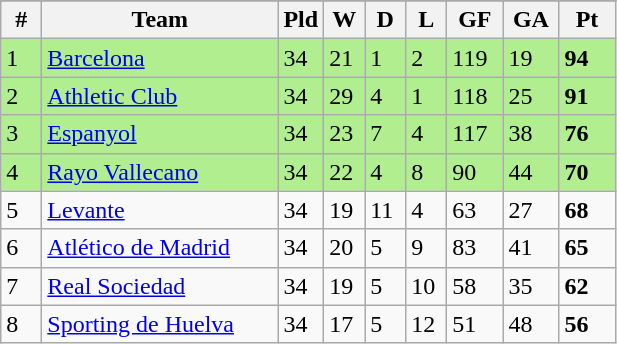<table class=wikitable>
<tr align=center>
</tr>
<tr>
<th width=20>#</th>
<th width=150>Team</th>
<th width=20>Pld</th>
<th width=20>W</th>
<th width=20>D</th>
<th width=20>L</th>
<th width=30>GF</th>
<th width=30>GA</th>
<th width=30>Pt</th>
</tr>
<tr bgcolor=B0EE90>
<td>1</td>
<td align="left"><a href='#'>Barcelona</a></td>
<td>34</td>
<td>21</td>
<td>1</td>
<td>2</td>
<td>119</td>
<td>19</td>
<td><strong>94</strong></td>
</tr>
<tr bgcolor=B0EE90>
<td>2</td>
<td align="left"><a href='#'>Athletic Club</a></td>
<td>34</td>
<td>29</td>
<td>4</td>
<td>1</td>
<td>118</td>
<td>25</td>
<td><strong>91</strong></td>
</tr>
<tr bgcolor=B0EE90>
<td>3</td>
<td align="left"><a href='#'>Espanyol</a></td>
<td>34</td>
<td>23</td>
<td>7</td>
<td>4</td>
<td>117</td>
<td>38</td>
<td><strong>76</strong></td>
</tr>
<tr bgcolor=B0EE90>
<td>4</td>
<td align="left"><a href='#'>Rayo Vallecano</a></td>
<td>34</td>
<td>22</td>
<td>4</td>
<td>8</td>
<td>90</td>
<td>44</td>
<td><strong>70</strong></td>
</tr>
<tr>
<td>5</td>
<td align="left"><a href='#'>Levante</a></td>
<td>34</td>
<td>19</td>
<td>11</td>
<td>4</td>
<td>63</td>
<td>27</td>
<td><strong>68</strong></td>
</tr>
<tr>
<td>6</td>
<td align="left"><a href='#'>Atlético de Madrid</a></td>
<td>34</td>
<td>20</td>
<td>5</td>
<td>9</td>
<td>83</td>
<td>41</td>
<td><strong>65</strong></td>
</tr>
<tr>
<td>7</td>
<td align="left"><a href='#'>Real Sociedad</a></td>
<td>34</td>
<td>19</td>
<td>5</td>
<td>10</td>
<td>58</td>
<td>35</td>
<td><strong>62</strong></td>
</tr>
<tr>
<td>8</td>
<td align="left"><a href='#'>Sporting de Huelva</a></td>
<td>34</td>
<td>17</td>
<td>5</td>
<td>12</td>
<td>51</td>
<td>48</td>
<td><strong>56</strong></td>
</tr>
</table>
